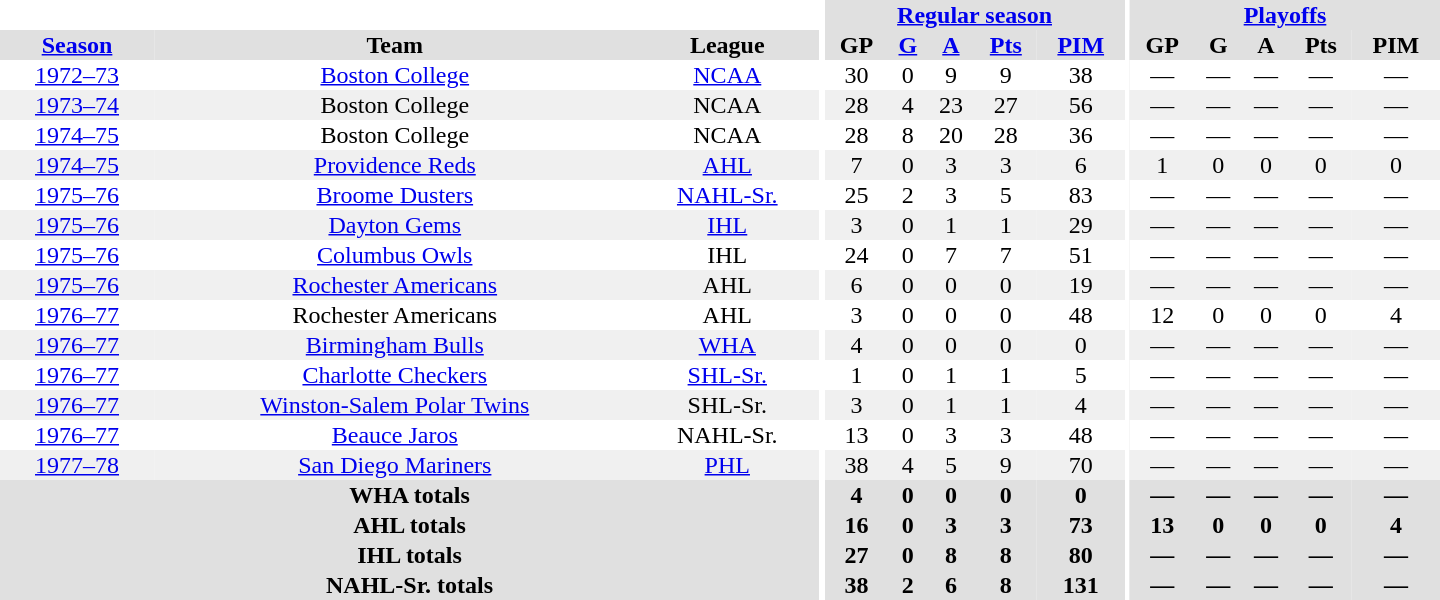<table border="0" cellpadding="1" cellspacing="0" style="text-align:center; width:60em">
<tr bgcolor="#e0e0e0">
<th colspan="3" bgcolor="#ffffff"></th>
<th rowspan="99" bgcolor="#ffffff"></th>
<th colspan="5"><a href='#'>Regular season</a></th>
<th rowspan="99" bgcolor="#ffffff"></th>
<th colspan="5"><a href='#'>Playoffs</a></th>
</tr>
<tr bgcolor="#e0e0e0">
<th><a href='#'>Season</a></th>
<th>Team</th>
<th>League</th>
<th>GP</th>
<th><a href='#'>G</a></th>
<th><a href='#'>A</a></th>
<th><a href='#'>Pts</a></th>
<th><a href='#'>PIM</a></th>
<th>GP</th>
<th>G</th>
<th>A</th>
<th>Pts</th>
<th>PIM</th>
</tr>
<tr>
<td><a href='#'>1972–73</a></td>
<td><a href='#'>Boston College</a></td>
<td><a href='#'>NCAA</a></td>
<td>30</td>
<td>0</td>
<td>9</td>
<td>9</td>
<td>38</td>
<td>—</td>
<td>—</td>
<td>—</td>
<td>—</td>
<td>—</td>
</tr>
<tr bgcolor="#f0f0f0">
<td><a href='#'>1973–74</a></td>
<td>Boston College</td>
<td>NCAA</td>
<td>28</td>
<td>4</td>
<td>23</td>
<td>27</td>
<td>56</td>
<td>—</td>
<td>—</td>
<td>—</td>
<td>—</td>
<td>—</td>
</tr>
<tr>
<td><a href='#'>1974–75</a></td>
<td>Boston College</td>
<td>NCAA</td>
<td>28</td>
<td>8</td>
<td>20</td>
<td>28</td>
<td>36</td>
<td>—</td>
<td>—</td>
<td>—</td>
<td>—</td>
<td>—</td>
</tr>
<tr bgcolor="#f0f0f0">
<td><a href='#'>1974–75</a></td>
<td><a href='#'>Providence Reds</a></td>
<td><a href='#'>AHL</a></td>
<td>7</td>
<td>0</td>
<td>3</td>
<td>3</td>
<td>6</td>
<td>1</td>
<td>0</td>
<td>0</td>
<td>0</td>
<td>0</td>
</tr>
<tr>
<td><a href='#'>1975–76</a></td>
<td><a href='#'>Broome Dusters</a></td>
<td><a href='#'>NAHL-Sr.</a></td>
<td>25</td>
<td>2</td>
<td>3</td>
<td>5</td>
<td>83</td>
<td>—</td>
<td>—</td>
<td>—</td>
<td>—</td>
<td>—</td>
</tr>
<tr bgcolor="#f0f0f0">
<td><a href='#'>1975–76</a></td>
<td><a href='#'>Dayton Gems</a></td>
<td><a href='#'>IHL</a></td>
<td>3</td>
<td>0</td>
<td>1</td>
<td>1</td>
<td>29</td>
<td>—</td>
<td>—</td>
<td>—</td>
<td>—</td>
<td>—</td>
</tr>
<tr>
<td><a href='#'>1975–76</a></td>
<td><a href='#'>Columbus Owls</a></td>
<td>IHL</td>
<td>24</td>
<td>0</td>
<td>7</td>
<td>7</td>
<td>51</td>
<td>—</td>
<td>—</td>
<td>—</td>
<td>—</td>
<td>—</td>
</tr>
<tr bgcolor="#f0f0f0">
<td><a href='#'>1975–76</a></td>
<td><a href='#'>Rochester Americans</a></td>
<td>AHL</td>
<td>6</td>
<td>0</td>
<td>0</td>
<td>0</td>
<td>19</td>
<td>—</td>
<td>—</td>
<td>—</td>
<td>—</td>
<td>—</td>
</tr>
<tr>
<td><a href='#'>1976–77</a></td>
<td>Rochester Americans</td>
<td>AHL</td>
<td>3</td>
<td>0</td>
<td>0</td>
<td>0</td>
<td>48</td>
<td>12</td>
<td>0</td>
<td>0</td>
<td>0</td>
<td>4</td>
</tr>
<tr bgcolor="#f0f0f0">
<td><a href='#'>1976–77</a></td>
<td><a href='#'>Birmingham Bulls</a></td>
<td><a href='#'>WHA</a></td>
<td>4</td>
<td>0</td>
<td>0</td>
<td>0</td>
<td>0</td>
<td>—</td>
<td>—</td>
<td>—</td>
<td>—</td>
<td>—</td>
</tr>
<tr>
<td><a href='#'>1976–77</a></td>
<td><a href='#'>Charlotte Checkers</a></td>
<td><a href='#'>SHL-Sr.</a></td>
<td>1</td>
<td>0</td>
<td>1</td>
<td>1</td>
<td>5</td>
<td>—</td>
<td>—</td>
<td>—</td>
<td>—</td>
<td>—</td>
</tr>
<tr bgcolor="#f0f0f0">
<td><a href='#'>1976–77</a></td>
<td><a href='#'>Winston-Salem Polar Twins</a></td>
<td>SHL-Sr.</td>
<td>3</td>
<td>0</td>
<td>1</td>
<td>1</td>
<td>4</td>
<td>—</td>
<td>—</td>
<td>—</td>
<td>—</td>
<td>—</td>
</tr>
<tr>
<td><a href='#'>1976–77</a></td>
<td><a href='#'>Beauce Jaros</a></td>
<td>NAHL-Sr.</td>
<td>13</td>
<td>0</td>
<td>3</td>
<td>3</td>
<td>48</td>
<td>—</td>
<td>—</td>
<td>—</td>
<td>—</td>
<td>—</td>
</tr>
<tr bgcolor="#f0f0f0">
<td><a href='#'>1977–78</a></td>
<td><a href='#'>San Diego Mariners</a></td>
<td><a href='#'>PHL</a></td>
<td>38</td>
<td>4</td>
<td>5</td>
<td>9</td>
<td>70</td>
<td>—</td>
<td>—</td>
<td>—</td>
<td>—</td>
<td>—</td>
</tr>
<tr>
</tr>
<tr ALIGN="center" bgcolor="#e0e0e0">
<th colspan="3">WHA totals</th>
<th ALIGN="center">4</th>
<th ALIGN="center">0</th>
<th ALIGN="center">0</th>
<th ALIGN="center">0</th>
<th ALIGN="center">0</th>
<th ALIGN="center">—</th>
<th ALIGN="center">—</th>
<th ALIGN="center">—</th>
<th ALIGN="center">—</th>
<th ALIGN="center">—</th>
</tr>
<tr>
</tr>
<tr ALIGN="center" bgcolor="#e0e0e0">
<th colspan="3">AHL totals</th>
<th ALIGN="center">16</th>
<th ALIGN="center">0</th>
<th ALIGN="center">3</th>
<th ALIGN="center">3</th>
<th ALIGN="center">73</th>
<th ALIGN="center">13</th>
<th ALIGN="center">0</th>
<th ALIGN="center">0</th>
<th ALIGN="center">0</th>
<th ALIGN="center">4</th>
</tr>
<tr>
</tr>
<tr ALIGN="center" bgcolor="#e0e0e0">
<th colspan="3">IHL totals</th>
<th ALIGN="center">27</th>
<th ALIGN="center">0</th>
<th ALIGN="center">8</th>
<th ALIGN="center">8</th>
<th ALIGN="center">80</th>
<th ALIGN="center">—</th>
<th ALIGN="center">—</th>
<th ALIGN="center">—</th>
<th ALIGN="center">—</th>
<th ALIGN="center">—</th>
</tr>
<tr>
</tr>
<tr ALIGN="center" bgcolor="#e0e0e0">
<th colspan="3">NAHL-Sr. totals</th>
<th ALIGN="center">38</th>
<th ALIGN="center">2</th>
<th ALIGN="center">6</th>
<th ALIGN="center">8</th>
<th ALIGN="center">131</th>
<th ALIGN="center">—</th>
<th ALIGN="center">—</th>
<th ALIGN="center">—</th>
<th ALIGN="center">—</th>
<th ALIGN="center">—</th>
</tr>
</table>
